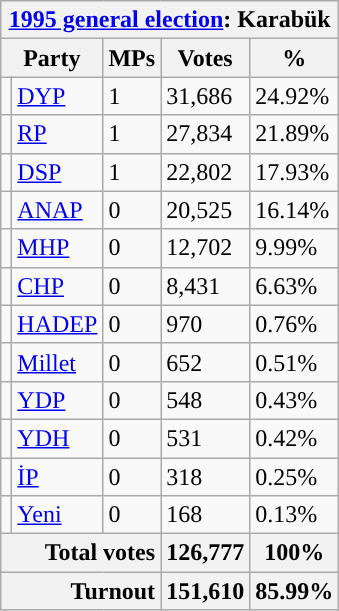<table class="wikitable sortable">
<tr>
<th colspan="5"><a href='#'>1995 general election</a>: Karabük</th>
</tr>
<tr>
<th colspan="2">Party</th>
<th>MPs</th>
<th>Votes</th>
<th>%</th>
</tr>
<tr>
<td style="background:"></td>
<td><a href='#'>DYP</a></td>
<td>1</td>
<td>31,686</td>
<td>24.92%</td>
</tr>
<tr>
<td style="background:"></td>
<td><a href='#'>RP</a></td>
<td>1</td>
<td>27,834</td>
<td>21.89%</td>
</tr>
<tr>
<td style="background:"></td>
<td><a href='#'>DSP</a></td>
<td>1</td>
<td>22,802</td>
<td>17.93%</td>
</tr>
<tr>
<td style="background:"></td>
<td><a href='#'>ANAP</a></td>
<td>0</td>
<td>20,525</td>
<td>16.14%</td>
</tr>
<tr>
<td style="background:"></td>
<td><a href='#'>MHP</a></td>
<td>0</td>
<td>12,702</td>
<td>9.99%</td>
</tr>
<tr>
<td style="background:"></td>
<td><a href='#'>CHP</a></td>
<td>0</td>
<td>8,431</td>
<td>6.63%</td>
</tr>
<tr>
<td style="background:"></td>
<td><a href='#'>HADEP</a></td>
<td>0</td>
<td>970</td>
<td>0.76%</td>
</tr>
<tr>
<td style="background:"></td>
<td><a href='#'>Millet</a></td>
<td>0</td>
<td>652</td>
<td>0.51%</td>
</tr>
<tr>
<td style="background:"></td>
<td><a href='#'>YDP</a></td>
<td>0</td>
<td>548</td>
<td>0.43%</td>
</tr>
<tr>
<td style="background:"></td>
<td><a href='#'>YDH</a></td>
<td>0</td>
<td>531</td>
<td>0.42%</td>
</tr>
<tr>
<td style="background:"></td>
<td><a href='#'>İP</a></td>
<td>0</td>
<td>318</td>
<td>0.25%</td>
</tr>
<tr>
<td style="background:"></td>
<td><a href='#'>Yeni</a></td>
<td>0</td>
<td>168</td>
<td>0.13%</td>
</tr>
<tr>
<th colspan="3" style="text-align:right">Total votes</th>
<th>126,777</th>
<th>100%</th>
</tr>
<tr>
<th colspan="3" style="text-align:right">Turnout</th>
<th>151,610</th>
<th>85.99%</th>
</tr>
</table>
